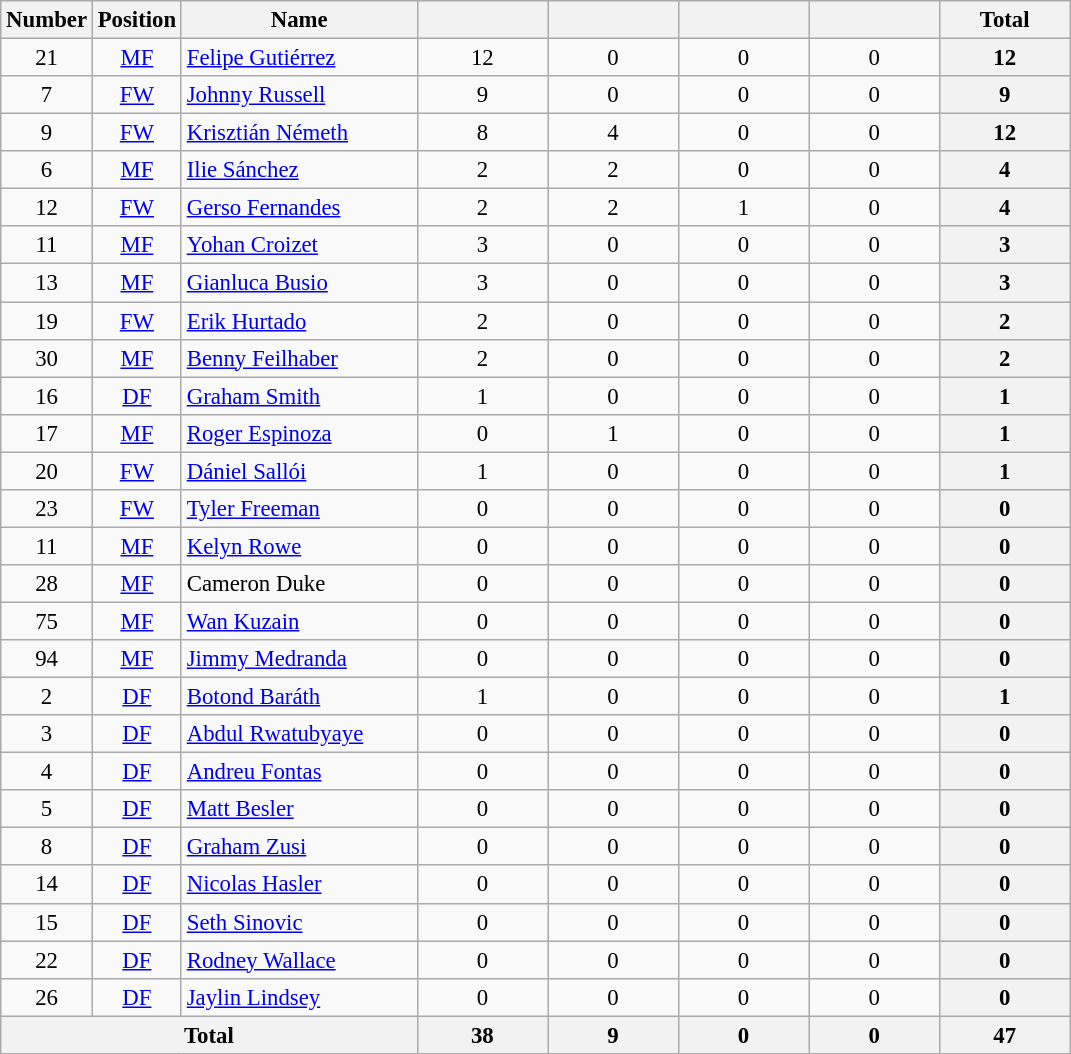<table class="wikitable sortable" style="font-size: 95%; text-align: center;">
<tr>
<th width="40">Number</th>
<th width="40">Position</th>
<th width="150">Name</th>
<th width="80"></th>
<th width="80"></th>
<th width="80"></th>
<th width="80"></th>
<th width="80"><strong>Total</strong></th>
</tr>
<tr>
<td>21</td>
<td><a href='#'>MF</a></td>
<td align="left"> <a href='#'>Felipe Gutiérrez</a></td>
<td>12</td>
<td>0</td>
<td>0</td>
<td>0</td>
<th>12</th>
</tr>
<tr>
<td>7</td>
<td><a href='#'>FW</a></td>
<td align="left"> <a href='#'>Johnny Russell</a></td>
<td>9</td>
<td>0</td>
<td>0</td>
<td>0</td>
<th>9</th>
</tr>
<tr>
<td>9</td>
<td><a href='#'>FW</a></td>
<td align="left"> <a href='#'>Krisztián Németh</a></td>
<td>8</td>
<td>4</td>
<td>0</td>
<td>0</td>
<th>12</th>
</tr>
<tr>
<td>6</td>
<td><a href='#'>MF</a></td>
<td align="left"> <a href='#'>Ilie Sánchez</a></td>
<td>2</td>
<td>2</td>
<td>0</td>
<td>0</td>
<th>4</th>
</tr>
<tr>
<td>12</td>
<td><a href='#'>FW</a></td>
<td align="left"> <a href='#'>Gerso Fernandes</a></td>
<td>2</td>
<td>2</td>
<td>1</td>
<td>0</td>
<th>4</th>
</tr>
<tr>
<td>11</td>
<td><a href='#'>MF</a></td>
<td align="left"> <a href='#'>Yohan Croizet</a></td>
<td>3</td>
<td>0</td>
<td>0</td>
<td>0</td>
<th>3</th>
</tr>
<tr>
<td>13</td>
<td><a href='#'>MF</a></td>
<td align="left"> <a href='#'>Gianluca Busio</a></td>
<td>3</td>
<td>0</td>
<td>0</td>
<td>0</td>
<th>3</th>
</tr>
<tr>
<td>19</td>
<td><a href='#'>FW</a></td>
<td align="left"> <a href='#'>Erik Hurtado</a></td>
<td>2</td>
<td>0</td>
<td>0</td>
<td>0</td>
<th>2</th>
</tr>
<tr>
<td>30</td>
<td><a href='#'>MF</a></td>
<td align="left"> <a href='#'>Benny Feilhaber</a></td>
<td>2</td>
<td>0</td>
<td>0</td>
<td>0</td>
<th>2</th>
</tr>
<tr>
<td>16</td>
<td><a href='#'>DF</a></td>
<td align="left"> <a href='#'>Graham Smith</a></td>
<td>1</td>
<td>0</td>
<td>0</td>
<td>0</td>
<th>1</th>
</tr>
<tr>
<td>17</td>
<td><a href='#'>MF</a></td>
<td align="left"> <a href='#'>Roger Espinoza</a></td>
<td>0</td>
<td>1</td>
<td>0</td>
<td>0</td>
<th>1</th>
</tr>
<tr>
<td>20</td>
<td><a href='#'>FW</a></td>
<td align="left"> <a href='#'>Dániel Sallói</a></td>
<td>1</td>
<td>0</td>
<td>0</td>
<td>0</td>
<th>1</th>
</tr>
<tr>
<td>23</td>
<td><a href='#'>FW</a></td>
<td align="left"> <a href='#'>Tyler Freeman</a></td>
<td>0</td>
<td>0</td>
<td>0</td>
<td>0</td>
<th>0</th>
</tr>
<tr>
<td>11</td>
<td><a href='#'>MF</a></td>
<td align="left"> <a href='#'>Kelyn Rowe</a></td>
<td>0</td>
<td>0</td>
<td>0</td>
<td>0</td>
<th>0</th>
</tr>
<tr>
<td>28</td>
<td><a href='#'>MF</a></td>
<td align="left"> Cameron Duke</td>
<td>0</td>
<td>0</td>
<td>0</td>
<td>0</td>
<th>0</th>
</tr>
<tr>
<td>75</td>
<td><a href='#'>MF</a></td>
<td align="left"> <a href='#'>Wan Kuzain</a></td>
<td>0</td>
<td>0</td>
<td>0</td>
<td>0</td>
<th>0</th>
</tr>
<tr>
<td>94</td>
<td><a href='#'>MF</a></td>
<td align="left"> <a href='#'>Jimmy Medranda</a></td>
<td>0</td>
<td>0</td>
<td>0</td>
<td>0</td>
<th>0</th>
</tr>
<tr>
<td>2</td>
<td><a href='#'>DF</a></td>
<td align="left"> <a href='#'>Botond Baráth</a></td>
<td>1</td>
<td>0</td>
<td>0</td>
<td>0</td>
<th>1</th>
</tr>
<tr>
<td>3</td>
<td><a href='#'>DF</a></td>
<td align="left"> <a href='#'>Abdul Rwatubyaye</a></td>
<td>0</td>
<td>0</td>
<td>0</td>
<td>0</td>
<th>0</th>
</tr>
<tr>
<td>4</td>
<td><a href='#'>DF</a></td>
<td align="left"> <a href='#'>Andreu Fontas</a></td>
<td>0</td>
<td>0</td>
<td>0</td>
<td>0</td>
<th>0</th>
</tr>
<tr>
<td>5</td>
<td><a href='#'>DF</a></td>
<td align="left"> <a href='#'>Matt Besler</a></td>
<td>0</td>
<td>0</td>
<td>0</td>
<td>0</td>
<th>0</th>
</tr>
<tr>
<td>8</td>
<td><a href='#'>DF</a></td>
<td align="left"> <a href='#'>Graham Zusi</a></td>
<td>0</td>
<td>0</td>
<td>0</td>
<td>0</td>
<th>0</th>
</tr>
<tr>
<td>14</td>
<td><a href='#'>DF</a></td>
<td align="left"> <a href='#'>Nicolas Hasler</a></td>
<td>0</td>
<td>0</td>
<td>0</td>
<td>0</td>
<th>0</th>
</tr>
<tr>
<td>15</td>
<td><a href='#'>DF</a></td>
<td align="left"> <a href='#'>Seth Sinovic</a></td>
<td>0</td>
<td>0</td>
<td>0</td>
<td>0</td>
<th>0</th>
</tr>
<tr>
<td>22</td>
<td><a href='#'>DF</a></td>
<td align="left"> <a href='#'>Rodney Wallace</a></td>
<td>0</td>
<td>0</td>
<td>0</td>
<td>0</td>
<th>0</th>
</tr>
<tr>
<td>26</td>
<td><a href='#'>DF</a></td>
<td align="left"> <a href='#'>Jaylin Lindsey</a></td>
<td>0</td>
<td>0</td>
<td>0</td>
<td>0</td>
<th>0</th>
</tr>
<tr>
<th colspan="3">Total</th>
<th>38</th>
<th>9</th>
<th>0</th>
<th>0</th>
<th>47</th>
</tr>
</table>
